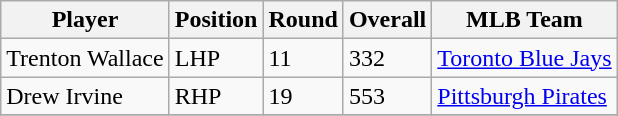<table class="wikitable">
<tr>
<th>Player</th>
<th>Position</th>
<th>Round</th>
<th>Overall</th>
<th>MLB Team</th>
</tr>
<tr>
<td>Trenton Wallace</td>
<td>LHP</td>
<td>11</td>
<td>332</td>
<td><a href='#'>Toronto Blue Jays</a></td>
</tr>
<tr>
<td>Drew Irvine</td>
<td>RHP</td>
<td>19</td>
<td>553</td>
<td><a href='#'>Pittsburgh Pirates</a></td>
</tr>
<tr>
</tr>
</table>
